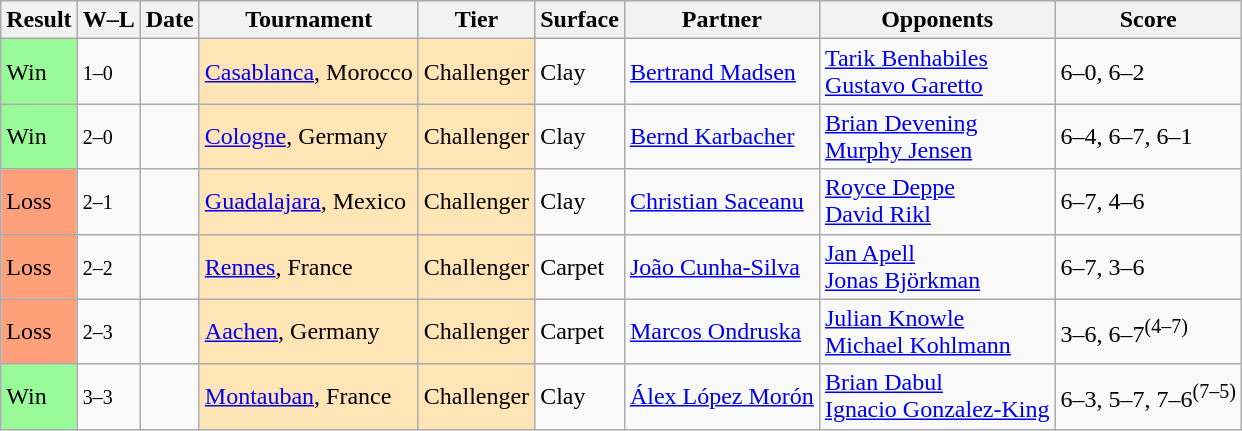<table class="sortable wikitable">
<tr>
<th>Result</th>
<th class="unsortable">W–L</th>
<th>Date</th>
<th>Tournament</th>
<th>Tier</th>
<th>Surface</th>
<th>Partner</th>
<th>Opponents</th>
<th class="unsortable">Score</th>
</tr>
<tr>
<td style="background:#98fb98;">Win</td>
<td><small>1–0</small></td>
<td></td>
<td style="background:moccasin;"><a href='#'>Casablanca</a>, Morocco</td>
<td style="background:moccasin;">Challenger</td>
<td>Clay</td>
<td> <a href='#'>Bertrand Madsen</a></td>
<td> <a href='#'>Tarik Benhabiles</a> <br>  <a href='#'>Gustavo Garetto</a></td>
<td>6–0, 6–2</td>
</tr>
<tr>
<td style="background:#98fb98;">Win</td>
<td><small>2–0</small></td>
<td></td>
<td style="background:moccasin;"><a href='#'>Cologne</a>, Germany</td>
<td style="background:moccasin;">Challenger</td>
<td>Clay</td>
<td> <a href='#'>Bernd Karbacher</a></td>
<td> <a href='#'>Brian Devening</a> <br>  <a href='#'>Murphy Jensen</a></td>
<td>6–4, 6–7, 6–1</td>
</tr>
<tr>
<td style="background:#ffa07a;">Loss</td>
<td><small>2–1</small></td>
<td></td>
<td style="background:moccasin;"><a href='#'>Guadalajara</a>, Mexico</td>
<td style="background:moccasin;">Challenger</td>
<td>Clay</td>
<td> <a href='#'>Christian Saceanu</a></td>
<td> <a href='#'>Royce Deppe</a> <br>  <a href='#'>David Rikl</a></td>
<td>6–7, 4–6</td>
</tr>
<tr>
<td style="background:#ffa07a;">Loss</td>
<td><small>2–2</small></td>
<td></td>
<td style="background:moccasin;"><a href='#'>Rennes</a>, France</td>
<td style="background:moccasin;">Challenger</td>
<td>Carpet</td>
<td> <a href='#'>João Cunha-Silva</a></td>
<td> <a href='#'>Jan Apell</a> <br>  <a href='#'>Jonas Björkman</a></td>
<td>6–7, 3–6</td>
</tr>
<tr>
<td style="background:#ffa07a;">Loss</td>
<td><small>2–3</small></td>
<td></td>
<td style="background:moccasin;"><a href='#'>Aachen</a>, Germany</td>
<td style="background:moccasin;">Challenger</td>
<td>Carpet</td>
<td> <a href='#'>Marcos Ondruska</a></td>
<td> <a href='#'>Julian Knowle</a> <br>  <a href='#'>Michael Kohlmann</a></td>
<td>3–6, 6–7<sup>(4–7)</sup></td>
</tr>
<tr>
<td style="background:#98fb98;">Win</td>
<td><small>3–3</small></td>
<td></td>
<td style="background:moccasin;"><a href='#'>Montauban</a>, France</td>
<td style="background:moccasin;">Challenger</td>
<td>Clay</td>
<td> <a href='#'>Álex López Morón</a></td>
<td> <a href='#'>Brian Dabul</a> <br>  <a href='#'>Ignacio Gonzalez-King</a></td>
<td>6–3, 5–7, 7–6<sup>(7–5)</sup></td>
</tr>
</table>
